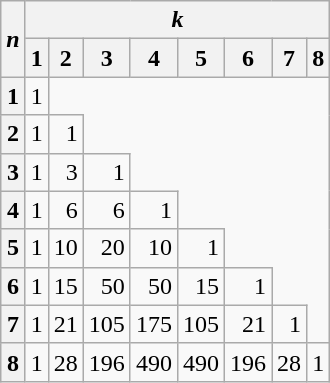<table class=wikitable style="text-align:right;">
<tr>
<th rowspan=2><em>n</em></th>
<th colspan=8><em>k</em></th>
</tr>
<tr>
<th>1</th>
<th>2</th>
<th>3</th>
<th>4</th>
<th>5</th>
<th>6</th>
<th>7</th>
<th>8</th>
</tr>
<tr>
<th>1</th>
<td>1</td>
</tr>
<tr>
<th>2</th>
<td>1</td>
<td>1</td>
</tr>
<tr>
<th>3</th>
<td>1</td>
<td>3</td>
<td>1</td>
</tr>
<tr>
<th>4</th>
<td>1</td>
<td>6</td>
<td>6</td>
<td>1</td>
</tr>
<tr>
<th>5</th>
<td>1</td>
<td>10</td>
<td>20</td>
<td>10</td>
<td>1</td>
</tr>
<tr>
<th>6</th>
<td>1</td>
<td>15</td>
<td>50</td>
<td>50</td>
<td>15</td>
<td>1</td>
</tr>
<tr>
<th>7</th>
<td>1</td>
<td>21</td>
<td>105</td>
<td>175</td>
<td>105</td>
<td>21</td>
<td>1</td>
</tr>
<tr>
<th>8</th>
<td>1</td>
<td>28</td>
<td>196</td>
<td>490</td>
<td>490</td>
<td>196</td>
<td>28</td>
<td>1</td>
</tr>
</table>
